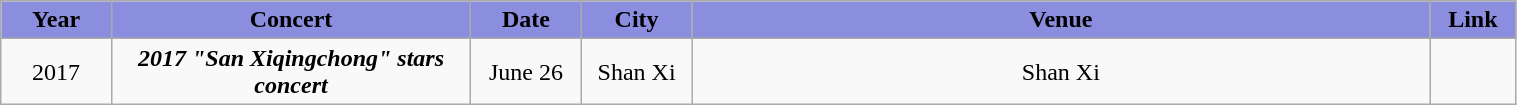<table class="wikitable sortable mw-collapsible" width="80%" style="text-align:center">
<tr align="center" style="background:#8B8EDE">
<td style="width:2%"><strong>Year</strong></td>
<td style="width:8%"><strong>Concert</strong></td>
<td style="width:2%"><strong>Date</strong></td>
<td style="width:2%"><strong>City</strong></td>
<td style="width:18%"><strong>Venue</strong></td>
<td style="width:1%"><strong>Link</strong></td>
</tr>
<tr>
<td rowspan="2">2017</td>
<td rowspan="2"><strong><em>2017 "San Xiqingchong" stars concert</em></strong></td>
<td>June 26</td>
<td>Shan Xi</td>
<td>Shan Xi</td>
<td></td>
</tr>
</table>
